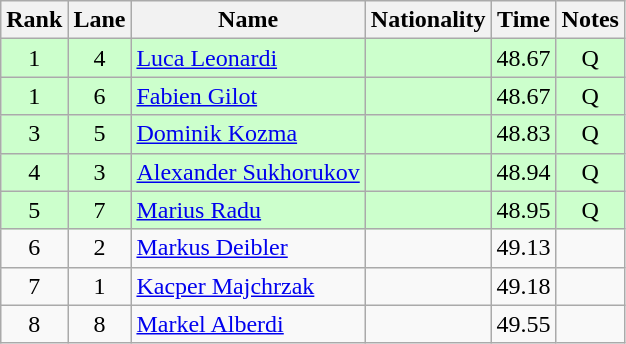<table class="wikitable sortable" style="text-align:center">
<tr>
<th>Rank</th>
<th>Lane</th>
<th>Name</th>
<th>Nationality</th>
<th>Time</th>
<th>Notes</th>
</tr>
<tr bgcolor=ccffcc>
<td>1</td>
<td>4</td>
<td align=left><a href='#'>Luca Leonardi</a></td>
<td align=left></td>
<td>48.67</td>
<td>Q</td>
</tr>
<tr bgcolor=ccffcc>
<td>1</td>
<td>6</td>
<td align=left><a href='#'>Fabien Gilot</a></td>
<td align=left></td>
<td>48.67</td>
<td>Q</td>
</tr>
<tr bgcolor=ccffcc>
<td>3</td>
<td>5</td>
<td align=left><a href='#'>Dominik Kozma</a></td>
<td align=left></td>
<td>48.83</td>
<td>Q</td>
</tr>
<tr bgcolor=ccffcc>
<td>4</td>
<td>3</td>
<td align=left><a href='#'>Alexander Sukhorukov</a></td>
<td align=left></td>
<td>48.94</td>
<td>Q</td>
</tr>
<tr bgcolor=ccffcc>
<td>5</td>
<td>7</td>
<td align=left><a href='#'>Marius Radu</a></td>
<td align=left></td>
<td>48.95</td>
<td>Q</td>
</tr>
<tr>
<td>6</td>
<td>2</td>
<td align=left><a href='#'>Markus Deibler</a></td>
<td align=left></td>
<td>49.13</td>
<td></td>
</tr>
<tr>
<td>7</td>
<td>1</td>
<td align=left><a href='#'>Kacper Majchrzak</a></td>
<td align=left></td>
<td>49.18</td>
<td></td>
</tr>
<tr>
<td>8</td>
<td>8</td>
<td align=left><a href='#'>Markel Alberdi</a></td>
<td align=left></td>
<td>49.55</td>
<td></td>
</tr>
</table>
